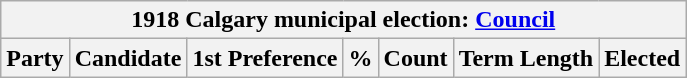<table class="wikitable mw-collapsible">
<tr>
<th colspan="8">1918 Calgary municipal election: <a href='#'>Council</a></th>
</tr>
<tr>
<th colspan="2">Party</th>
<th>Candidate</th>
<th>1st Preference</th>
<th>%</th>
<th>Count</th>
<th>Term Length</th>
<th>Elected<br>














</th>
</tr>
</table>
